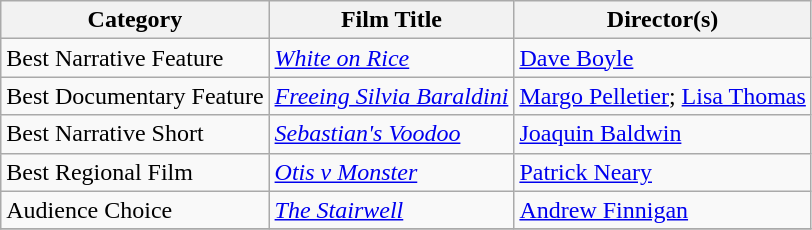<table class="wikitable">
<tr>
<th>Category</th>
<th>Film Title</th>
<th>Director(s)</th>
</tr>
<tr>
<td>Best Narrative Feature</td>
<td><em><a href='#'>White on Rice</a></em></td>
<td><a href='#'>Dave Boyle</a></td>
</tr>
<tr>
<td>Best Documentary Feature</td>
<td><em><a href='#'>Freeing Silvia Baraldini</a></em></td>
<td><a href='#'>Margo Pelletier</a>; <a href='#'>Lisa Thomas</a></td>
</tr>
<tr>
<td>Best Narrative Short</td>
<td><em><a href='#'>Sebastian's Voodoo</a></em></td>
<td><a href='#'>Joaquin Baldwin</a></td>
</tr>
<tr>
<td>Best Regional Film</td>
<td><em><a href='#'>Otis v Monster</a></em></td>
<td><a href='#'>Patrick Neary</a></td>
</tr>
<tr>
<td>Audience Choice</td>
<td><em><a href='#'>The Stairwell</a></em></td>
<td><a href='#'>Andrew Finnigan</a></td>
</tr>
<tr>
</tr>
</table>
